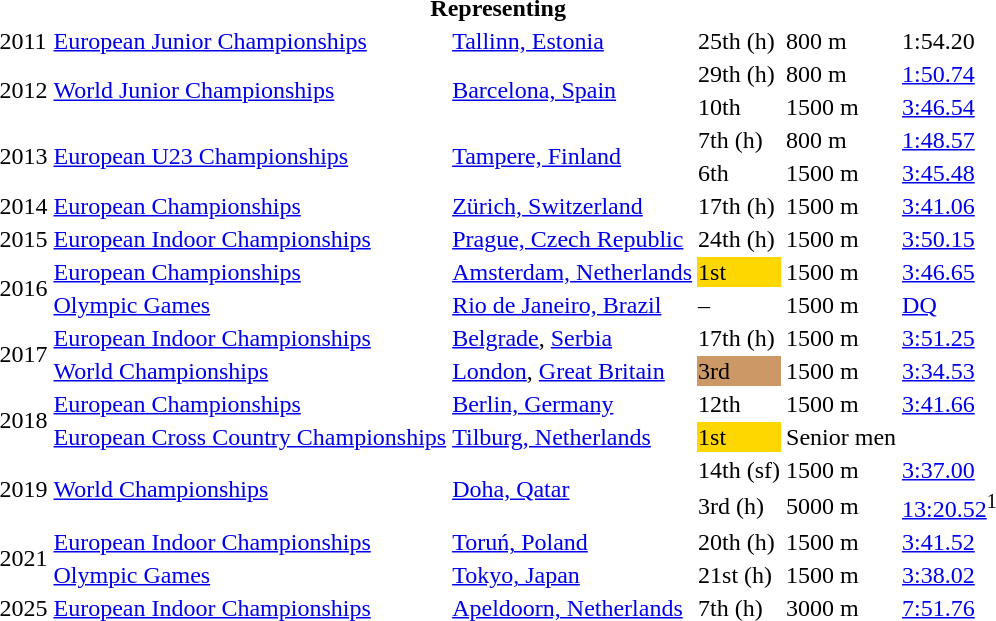<table>
<tr>
<th colspan="6">Representing </th>
</tr>
<tr>
<td>2011</td>
<td><a href='#'>European Junior Championships</a></td>
<td><a href='#'>Tallinn, Estonia</a></td>
<td>25th (h)</td>
<td>800 m</td>
<td>1:54.20</td>
</tr>
<tr>
<td rowspan=2>2012</td>
<td rowspan=2><a href='#'>World Junior Championships</a></td>
<td rowspan=2><a href='#'>Barcelona, Spain</a></td>
<td>29th (h)</td>
<td>800 m</td>
<td><a href='#'>1:50.74</a></td>
</tr>
<tr>
<td>10th</td>
<td>1500 m</td>
<td><a href='#'>3:46.54</a></td>
</tr>
<tr>
<td rowspan=2>2013</td>
<td rowspan=2><a href='#'>European U23 Championships</a></td>
<td rowspan=2><a href='#'>Tampere, Finland</a></td>
<td>7th (h)</td>
<td>800 m</td>
<td><a href='#'>1:48.57</a></td>
</tr>
<tr>
<td>6th</td>
<td>1500 m</td>
<td><a href='#'>3:45.48</a></td>
</tr>
<tr>
<td>2014</td>
<td><a href='#'>European Championships</a></td>
<td><a href='#'>Zürich, Switzerland</a></td>
<td>17th (h)</td>
<td>1500 m</td>
<td><a href='#'>3:41.06</a></td>
</tr>
<tr>
<td>2015</td>
<td><a href='#'>European Indoor Championships</a></td>
<td><a href='#'>Prague, Czech Republic</a></td>
<td>24th (h)</td>
<td>1500 m</td>
<td><a href='#'>3:50.15</a></td>
</tr>
<tr>
<td rowspan=2>2016</td>
<td><a href='#'>European Championships</a></td>
<td><a href='#'>Amsterdam, Netherlands</a></td>
<td bgcolor=gold>1st</td>
<td>1500 m</td>
<td><a href='#'>3:46.65</a></td>
</tr>
<tr>
<td><a href='#'>Olympic Games</a></td>
<td><a href='#'>Rio de Janeiro, Brazil</a></td>
<td>–</td>
<td>1500 m</td>
<td><a href='#'>DQ</a></td>
</tr>
<tr>
<td rowspan=2>2017</td>
<td><a href='#'>European Indoor Championships</a></td>
<td><a href='#'>Belgrade</a>, <a href='#'>Serbia</a></td>
<td>17th (h)</td>
<td>1500 m</td>
<td><a href='#'>3:51.25</a></td>
</tr>
<tr>
<td><a href='#'>World Championships</a></td>
<td><a href='#'>London</a>, <a href='#'>Great Britain</a></td>
<td bgcolor=cc9966>3rd</td>
<td>1500 m</td>
<td><a href='#'>3:34.53</a></td>
</tr>
<tr>
<td rowspan=2>2018</td>
<td><a href='#'>European Championships</a></td>
<td><a href='#'>Berlin, Germany</a></td>
<td>12th</td>
<td>1500 m</td>
<td><a href='#'>3:41.66</a></td>
</tr>
<tr>
<td><a href='#'>European Cross Country Championships</a></td>
<td><a href='#'>Tilburg, Netherlands</a></td>
<td bgcolor=gold>1st</td>
<td>Senior men</td>
<td></td>
</tr>
<tr>
<td rowspan=2>2019</td>
<td rowspan=2><a href='#'>World Championships</a></td>
<td rowspan=2><a href='#'>Doha, Qatar</a></td>
<td>14th (sf)</td>
<td>1500 m</td>
<td><a href='#'>3:37.00</a></td>
</tr>
<tr>
<td>3rd (h)</td>
<td>5000 m</td>
<td><a href='#'>13:20.52</a><sup>1</sup></td>
</tr>
<tr>
<td rowspan=2>2021</td>
<td><a href='#'>European Indoor Championships</a></td>
<td><a href='#'>Toruń, Poland</a></td>
<td>20th (h)</td>
<td>1500 m</td>
<td><a href='#'>3:41.52</a></td>
</tr>
<tr>
<td><a href='#'>Olympic Games</a></td>
<td><a href='#'>Tokyo, Japan</a></td>
<td>21st (h)</td>
<td>1500 m</td>
<td><a href='#'>3:38.02</a></td>
</tr>
<tr>
<td>2025</td>
<td><a href='#'>European Indoor Championships</a></td>
<td><a href='#'>Apeldoorn, Netherlands</a></td>
<td>7th (h)</td>
<td>3000 m</td>
<td><a href='#'>7:51.76</a></td>
</tr>
</table>
